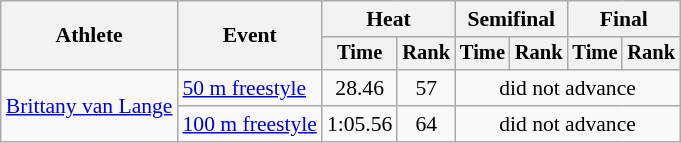<table class=wikitable style="font-size:90%">
<tr>
<th rowspan="2">Athlete</th>
<th rowspan="2">Event</th>
<th colspan="2">Heat</th>
<th colspan="2">Semifinal</th>
<th colspan="2">Final</th>
</tr>
<tr style="font-size:95%">
<th>Time</th>
<th>Rank</th>
<th>Time</th>
<th>Rank</th>
<th>Time</th>
<th>Rank</th>
</tr>
<tr align=center>
<td align=left rowspan=2><a href='#'>Brittany van Lange</a></td>
<td align=left><a href='#'>50 m freestyle</a></td>
<td>28.46</td>
<td>57</td>
<td colspan=4>did not advance</td>
</tr>
<tr align=center>
<td align=left><a href='#'>100 m freestyle</a></td>
<td>1:05.56</td>
<td>64</td>
<td colspan=4>did not advance</td>
</tr>
</table>
